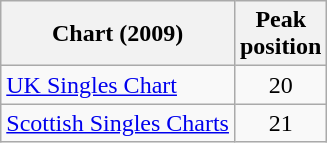<table class="wikitable sortable">
<tr>
<th>Chart (2009)</th>
<th>Peak<br>position</th>
</tr>
<tr>
<td><a href='#'>UK Singles Chart</a></td>
<td style="text-align:center;">20</td>
</tr>
<tr>
<td><a href='#'>Scottish Singles Charts</a></td>
<td style="text-align:center;">21</td>
</tr>
</table>
